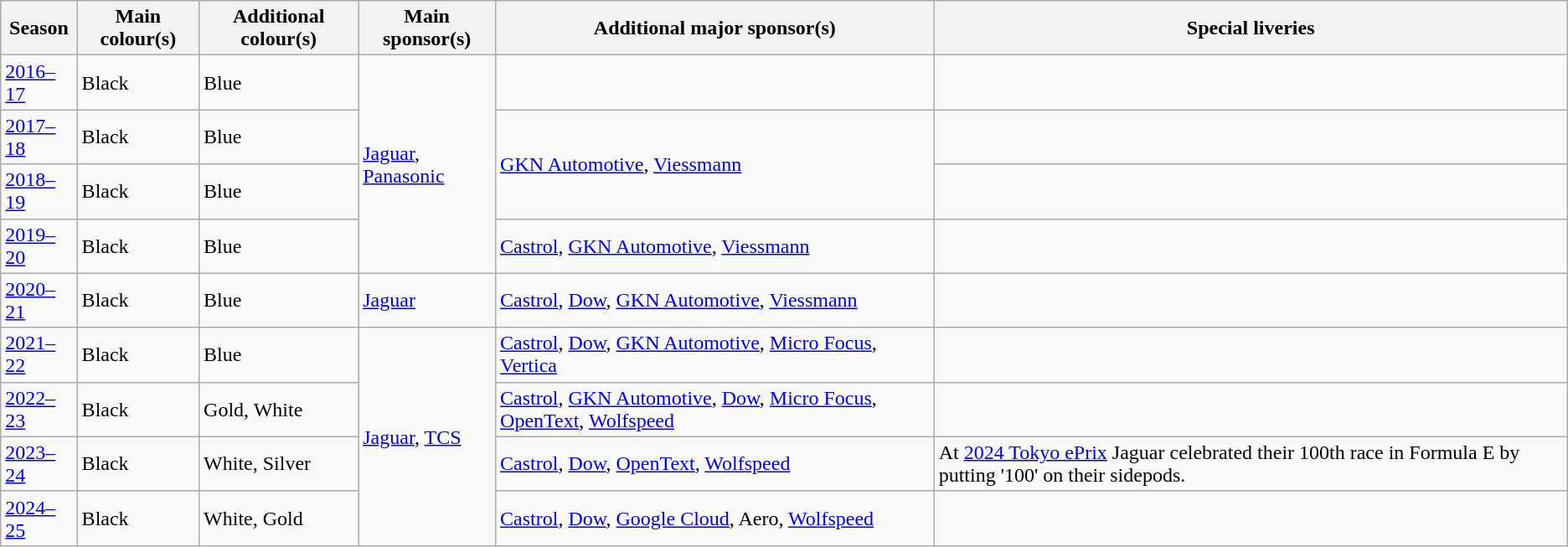<table class="wikitable">
<tr>
<th>Season</th>
<th>Main colour(s)</th>
<th>Additional colour(s)</th>
<th>Main sponsor(s)</th>
<th>Additional major sponsor(s)</th>
<th>Special liveries</th>
</tr>
<tr>
<td><a href='#'>2016–17</a></td>
<td>Black</td>
<td>Blue</td>
<td rowspan="4"><a href='#'>Jaguar</a>, <a href='#'>Panasonic</a></td>
<td></td>
<td></td>
</tr>
<tr>
<td><a href='#'>2017–18</a></td>
<td>Black</td>
<td>Blue</td>
<td rowspan="2"><a href='#'>GKN Automotive</a>, <a href='#'>Viessmann</a></td>
<td></td>
</tr>
<tr>
<td><a href='#'>2018–19</a></td>
<td>Black</td>
<td>Blue</td>
<td></td>
</tr>
<tr>
<td><a href='#'>2019–20</a></td>
<td>Black</td>
<td>Blue</td>
<td><a href='#'>Castrol</a>, <a href='#'>GKN Automotive</a>, <a href='#'>Viessmann</a></td>
<td></td>
</tr>
<tr>
<td><a href='#'>2020–21</a></td>
<td>Black</td>
<td>Blue</td>
<td><a href='#'>Jaguar</a></td>
<td><a href='#'>Castrol</a>, <a href='#'>Dow</a>, <a href='#'>GKN Automotive</a>, <a href='#'>Viessmann</a></td>
<td></td>
</tr>
<tr>
<td><a href='#'>2021–22</a></td>
<td>Black</td>
<td>Blue</td>
<td rowspan="4"><a href='#'>Jaguar</a>, <a href='#'>TCS</a></td>
<td><a href='#'>Castrol</a>, <a href='#'>Dow</a>, <a href='#'>GKN Automotive</a>, <a href='#'>Micro Focus</a>, <a href='#'>Vertica</a></td>
<td></td>
</tr>
<tr>
<td><a href='#'>2022–23</a></td>
<td>Black</td>
<td>Gold, White</td>
<td><a href='#'>Castrol</a>, <a href='#'>GKN Automotive</a>, <a href='#'>Dow</a>, <a href='#'>Micro Focus</a>, <a href='#'>OpenText</a>, <a href='#'>Wolfspeed</a></td>
<td></td>
</tr>
<tr>
<td><a href='#'>2023–24</a></td>
<td>Black</td>
<td>White, Silver</td>
<td><a href='#'>Castrol</a>, <a href='#'>Dow</a>, <a href='#'>OpenText</a>, <a href='#'>Wolfspeed</a></td>
<td>At <a href='#'>2024 Tokyo ePrix</a> Jaguar celebrated their 100th race in Formula E by putting '100' on their sidepods.</td>
</tr>
<tr>
<td><a href='#'>2024–25</a></td>
<td>Black</td>
<td>White, Gold</td>
<td><a href='#'>Castrol</a>, <a href='#'>Dow</a>, <a href='#'>Google Cloud</a>, Aero, <a href='#'>Wolfspeed</a></td>
<td></td>
</tr>
</table>
